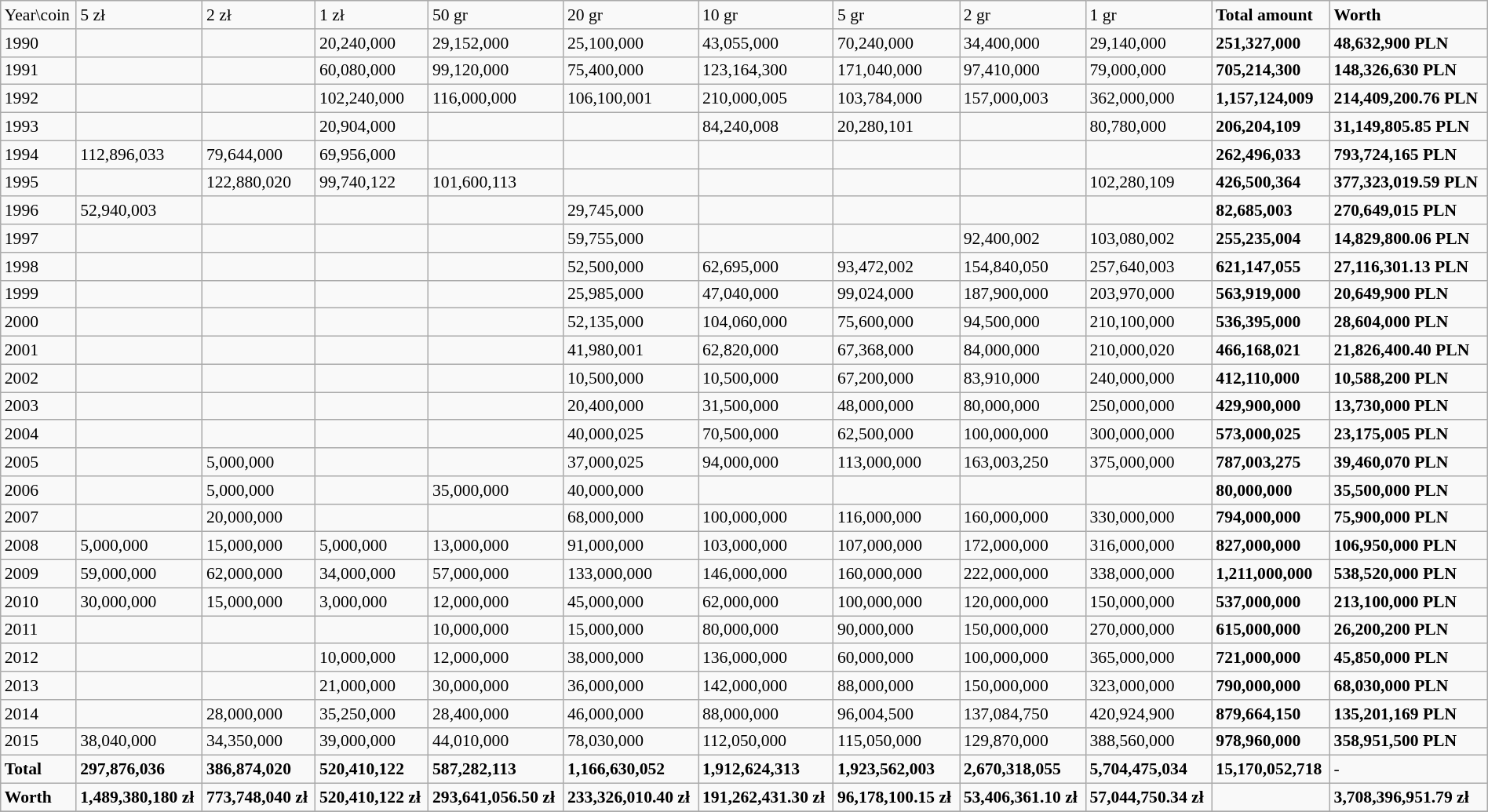<table class="wikitable" style="font-size: 90%; width: 100%">
<tr>
<td>Year\coin</td>
<td>5 zł</td>
<td>2 zł</td>
<td>1 zł</td>
<td>50 gr</td>
<td>20 gr</td>
<td>10 gr</td>
<td>5 gr</td>
<td>2 gr</td>
<td>1 gr</td>
<td><strong>Total amount</strong></td>
<td><strong>Worth</strong></td>
</tr>
<tr>
<td>1990</td>
<td></td>
<td></td>
<td>20,240,000</td>
<td>29,152,000</td>
<td>25,100,000</td>
<td>43,055,000</td>
<td>70,240,000</td>
<td>34,400,000</td>
<td>29,140,000</td>
<td><strong>251,327,000</strong></td>
<td><strong>48,632,900 PLN</strong></td>
</tr>
<tr>
<td>1991</td>
<td></td>
<td></td>
<td>60,080,000</td>
<td>99,120,000</td>
<td>75,400,000</td>
<td>123,164,300</td>
<td>171,040,000</td>
<td>97,410,000</td>
<td>79,000,000</td>
<td><strong>705,214,300</strong></td>
<td><strong>148,326,630 PLN</strong></td>
</tr>
<tr>
<td>1992</td>
<td></td>
<td></td>
<td>102,240,000</td>
<td>116,000,000</td>
<td>106,100,001</td>
<td>210,000,005</td>
<td>103,784,000</td>
<td>157,000,003</td>
<td>362,000,000</td>
<td><strong>1,157,124,009</strong></td>
<td><strong>214,409,200.76 PLN</strong></td>
</tr>
<tr>
<td>1993</td>
<td></td>
<td></td>
<td>20,904,000</td>
<td></td>
<td></td>
<td>84,240,008</td>
<td>20,280,101</td>
<td></td>
<td>80,780,000</td>
<td><strong>206,204,109</strong></td>
<td><strong>31,149,805.85 PLN</strong></td>
</tr>
<tr>
<td>1994</td>
<td>112,896,033</td>
<td>79,644,000</td>
<td>69,956,000</td>
<td></td>
<td></td>
<td></td>
<td></td>
<td></td>
<td></td>
<td><strong>262,496,033</strong></td>
<td><strong>793,724,165 PLN</strong></td>
</tr>
<tr>
<td>1995</td>
<td></td>
<td>122,880,020</td>
<td>99,740,122</td>
<td>101,600,113</td>
<td></td>
<td></td>
<td></td>
<td></td>
<td>102,280,109</td>
<td><strong>426,500,364</strong></td>
<td><strong>377,323,019.59 PLN</strong></td>
</tr>
<tr>
<td>1996</td>
<td>52,940,003</td>
<td></td>
<td></td>
<td></td>
<td>29,745,000</td>
<td></td>
<td></td>
<td></td>
<td></td>
<td><strong>82,685,003</strong></td>
<td><strong>270,649,015 PLN</strong></td>
</tr>
<tr>
<td>1997</td>
<td></td>
<td></td>
<td></td>
<td></td>
<td>59,755,000</td>
<td></td>
<td></td>
<td>92,400,002</td>
<td>103,080,002</td>
<td><strong>255,235,004</strong></td>
<td><strong>14,829,800.06 PLN</strong></td>
</tr>
<tr>
<td>1998</td>
<td></td>
<td></td>
<td></td>
<td></td>
<td>52,500,000</td>
<td>62,695,000</td>
<td>93,472,002</td>
<td>154,840,050</td>
<td>257,640,003</td>
<td><strong>621,147,055</strong></td>
<td><strong>27,116,301.13 PLN</strong></td>
</tr>
<tr>
<td>1999</td>
<td></td>
<td></td>
<td></td>
<td></td>
<td>25,985,000</td>
<td>47,040,000</td>
<td>99,024,000</td>
<td>187,900,000</td>
<td>203,970,000</td>
<td><strong>563,919,000</strong></td>
<td><strong>20,649,900 PLN</strong></td>
</tr>
<tr>
<td>2000</td>
<td></td>
<td></td>
<td></td>
<td></td>
<td>52,135,000</td>
<td>104,060,000</td>
<td>75,600,000</td>
<td>94,500,000</td>
<td>210,100,000</td>
<td><strong>536,395,000</strong></td>
<td><strong>28,604,000 PLN</strong></td>
</tr>
<tr>
<td>2001</td>
<td></td>
<td></td>
<td></td>
<td></td>
<td>41,980,001</td>
<td>62,820,000</td>
<td>67,368,000</td>
<td>84,000,000</td>
<td>210,000,020</td>
<td><strong>466,168,021</strong></td>
<td><strong>21,826,400.40 PLN</strong></td>
</tr>
<tr>
<td>2002</td>
<td></td>
<td></td>
<td></td>
<td></td>
<td>10,500,000</td>
<td>10,500,000</td>
<td>67,200,000</td>
<td>83,910,000</td>
<td>240,000,000</td>
<td><strong>412,110,000</strong></td>
<td><strong>10,588,200 PLN</strong></td>
</tr>
<tr>
<td>2003</td>
<td></td>
<td></td>
<td></td>
<td></td>
<td>20,400,000</td>
<td>31,500,000</td>
<td>48,000,000</td>
<td>80,000,000</td>
<td>250,000,000</td>
<td><strong>429,900,000</strong></td>
<td><strong>13,730,000 PLN</strong></td>
</tr>
<tr>
<td>2004</td>
<td></td>
<td></td>
<td></td>
<td></td>
<td>40,000,025</td>
<td>70,500,000</td>
<td>62,500,000</td>
<td>100,000,000</td>
<td>300,000,000</td>
<td><strong>573,000,025</strong></td>
<td><strong>23,175,005 PLN</strong></td>
</tr>
<tr>
<td>2005</td>
<td></td>
<td>5,000,000</td>
<td></td>
<td></td>
<td>37,000,025</td>
<td>94,000,000</td>
<td>113,000,000</td>
<td>163,003,250</td>
<td>375,000,000</td>
<td><strong>787,003,275</strong></td>
<td><strong>39,460,070 PLN</strong></td>
</tr>
<tr>
<td>2006</td>
<td></td>
<td>5,000,000</td>
<td></td>
<td>35,000,000</td>
<td>40,000,000</td>
<td></td>
<td></td>
<td></td>
<td></td>
<td><strong>80,000,000</strong></td>
<td><strong>35,500,000 PLN</strong></td>
</tr>
<tr>
<td>2007</td>
<td></td>
<td>20,000,000</td>
<td></td>
<td></td>
<td>68,000,000</td>
<td>100,000,000</td>
<td>116,000,000</td>
<td>160,000,000</td>
<td>330,000,000</td>
<td><strong>794,000,000</strong></td>
<td><strong>75,900,000 PLN</strong></td>
</tr>
<tr>
<td>2008</td>
<td>5,000,000</td>
<td>15,000,000</td>
<td>5,000,000</td>
<td>13,000,000</td>
<td>91,000,000</td>
<td>103,000,000</td>
<td>107,000,000</td>
<td>172,000,000</td>
<td>316,000,000</td>
<td><strong>827,000,000</strong></td>
<td><strong>106,950,000 PLN</strong></td>
</tr>
<tr>
<td>2009</td>
<td>59,000,000</td>
<td>62,000,000</td>
<td>34,000,000</td>
<td>57,000,000</td>
<td>133,000,000</td>
<td>146,000,000</td>
<td>160,000,000</td>
<td>222,000,000</td>
<td>338,000,000</td>
<td><strong>1,211,000,000</strong></td>
<td><strong>538,520,000 PLN</strong></td>
</tr>
<tr>
<td>2010</td>
<td>30,000,000</td>
<td>15,000,000</td>
<td>3,000,000</td>
<td>12,000,000</td>
<td>45,000,000</td>
<td>62,000,000</td>
<td>100,000,000</td>
<td>120,000,000</td>
<td>150,000,000</td>
<td><strong>537,000,000</strong></td>
<td><strong>213,100,000 PLN</strong></td>
</tr>
<tr>
<td>2011</td>
<td></td>
<td></td>
<td></td>
<td>10,000,000</td>
<td>15,000,000</td>
<td>80,000,000</td>
<td>90,000,000</td>
<td>150,000,000</td>
<td>270,000,000</td>
<td><strong>615,000,000</strong></td>
<td><strong>26,200,200 PLN</strong></td>
</tr>
<tr>
<td>2012</td>
<td></td>
<td></td>
<td>10,000,000</td>
<td>12,000,000</td>
<td>38,000,000</td>
<td>136,000,000</td>
<td>60,000,000</td>
<td>100,000,000</td>
<td>365,000,000</td>
<td><strong>721,000,000</strong></td>
<td><strong>45,850,000 PLN</strong></td>
</tr>
<tr>
<td>2013</td>
<td></td>
<td></td>
<td>21,000,000</td>
<td>30,000,000</td>
<td>36,000,000</td>
<td>142,000,000</td>
<td>88,000,000</td>
<td>150,000,000</td>
<td>323,000,000</td>
<td><strong>790,000,000</strong></td>
<td><strong>68,030,000 PLN</strong></td>
</tr>
<tr>
<td>2014</td>
<td></td>
<td>28,000,000</td>
<td>35,250,000</td>
<td>28,400,000</td>
<td>46,000,000</td>
<td>88,000,000</td>
<td>96,004,500</td>
<td>137,084,750</td>
<td>420,924,900</td>
<td><strong>879,664,150</strong></td>
<td><strong>135,201,169 PLN</strong></td>
</tr>
<tr>
<td>2015</td>
<td>38,040,000</td>
<td>34,350,000</td>
<td>39,000,000</td>
<td>44,010,000</td>
<td>78,030,000</td>
<td>112,050,000</td>
<td>115,050,000</td>
<td>129,870,000</td>
<td>388,560,000</td>
<td><strong>978,960,000</strong></td>
<td><strong>358,951,500 PLN</strong></td>
</tr>
<tr>
<td><strong>Total</strong></td>
<td><strong>297,876,036</strong></td>
<td><strong>386,874,020</strong></td>
<td><strong>520,410,122</strong></td>
<td><strong>587,282,113</strong></td>
<td><strong>1,166,630,052</strong></td>
<td><strong>1,912,624,313</strong></td>
<td><strong>1,923,562,003</strong></td>
<td><strong>2,670,318,055</strong></td>
<td><strong>5,704,475,034</strong></td>
<td><strong>15,170,052,718</strong></td>
<td>-</td>
</tr>
<tr>
<td><strong>Worth</strong></td>
<td><strong>1,489,380,180 zł</strong></td>
<td><strong>773,748,040 zł</strong></td>
<td><strong>520,410,122 zł</strong></td>
<td><strong>293,641,056.50 zł</strong></td>
<td><strong>233,326,010.40 zł</strong></td>
<td><strong>191,262,431.30 zł</strong></td>
<td><strong>96,178,100.15 zł</strong></td>
<td><strong>53,406,361.10 zł</strong></td>
<td><strong>57,044,750.34 zł</strong></td>
<td></td>
<td><strong>3,708,396,951.79 zł</strong></td>
</tr>
<tr>
</tr>
</table>
